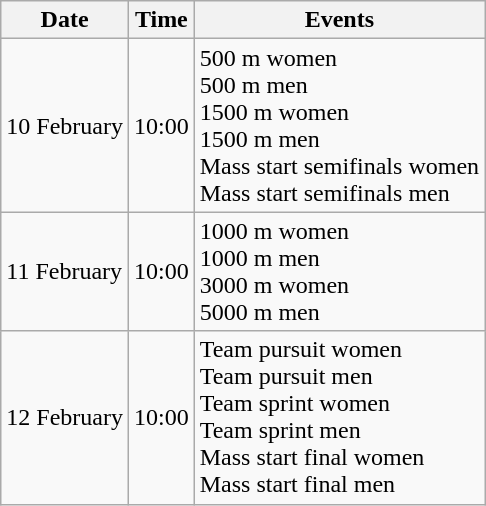<table class="wikitable">
<tr>
<th>Date</th>
<th>Time</th>
<th>Events</th>
</tr>
<tr>
<td>10 February</td>
<td>10:00</td>
<td>500 m women<br>500 m men<br>1500 m women<br>1500 m men<br>Mass start semifinals women<br>Mass start semifinals men</td>
</tr>
<tr>
<td>11 February</td>
<td>10:00</td>
<td>1000 m women<br>1000 m men<br>3000 m women<br>5000 m men</td>
</tr>
<tr>
<td>12 February</td>
<td>10:00</td>
<td>Team pursuit women<br>Team pursuit men<br>Team sprint women<br>Team sprint men<br>Mass start final women<br>Mass start final men</td>
</tr>
</table>
